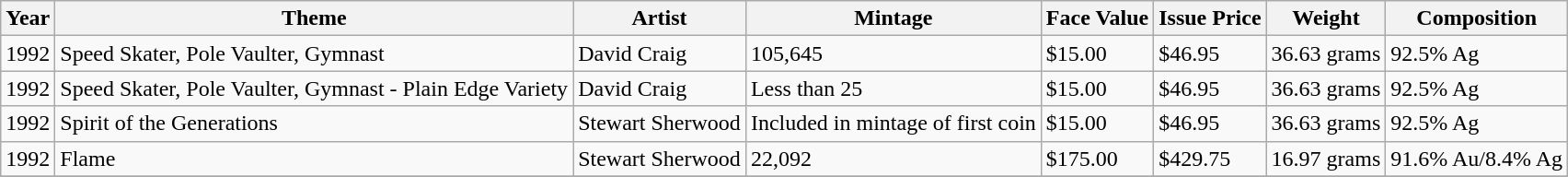<table class="wikitable">
<tr>
<th>Year</th>
<th>Theme</th>
<th>Artist</th>
<th>Mintage</th>
<th>Face Value</th>
<th>Issue Price</th>
<th>Weight</th>
<th>Composition</th>
</tr>
<tr>
<td>1992</td>
<td>Speed Skater, Pole Vaulter, Gymnast</td>
<td>David Craig</td>
<td>105,645</td>
<td>$15.00</td>
<td>$46.95</td>
<td>36.63 grams</td>
<td>92.5% Ag</td>
</tr>
<tr>
<td>1992</td>
<td>Speed Skater, Pole Vaulter, Gymnast - Plain Edge Variety</td>
<td>David Craig</td>
<td>Less than 25</td>
<td>$15.00</td>
<td>$46.95</td>
<td>36.63 grams</td>
<td>92.5% Ag</td>
</tr>
<tr>
<td>1992</td>
<td>Spirit of the Generations</td>
<td>Stewart Sherwood</td>
<td>Included in mintage of first coin</td>
<td>$15.00</td>
<td>$46.95</td>
<td>36.63 grams</td>
<td>92.5% Ag</td>
</tr>
<tr>
<td>1992</td>
<td>Flame</td>
<td>Stewart Sherwood</td>
<td>22,092</td>
<td>$175.00</td>
<td>$429.75</td>
<td>16.97 grams</td>
<td>91.6% Au/8.4% Ag</td>
</tr>
<tr>
</tr>
</table>
